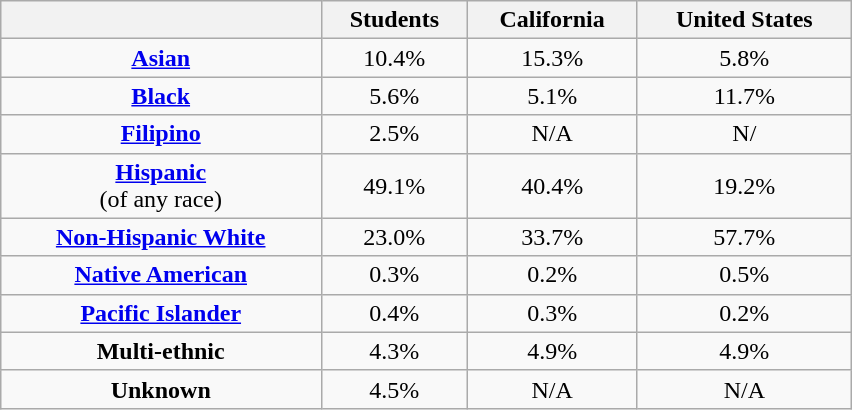<table style="margin:1em auto; text-align:center; width:45%;" class="wikitable sortable">
<tr>
<th></th>
<th>Students</th>
<th>California</th>
<th>United States</th>
</tr>
<tr>
<td><strong><a href='#'>Asian</a></strong></td>
<td>10.4%</td>
<td>15.3%</td>
<td>5.8%</td>
</tr>
<tr>
<td><strong><a href='#'>Black</a></strong></td>
<td>5.6%</td>
<td>5.1%</td>
<td>11.7%</td>
</tr>
<tr>
<td><strong><a href='#'>Filipino</a></strong></td>
<td>2.5%</td>
<td>N/A</td>
<td>N/</td>
</tr>
<tr>
<td><strong><a href='#'>Hispanic</a></strong><br> (of any race)</td>
<td>49.1%</td>
<td>40.4%</td>
<td>19.2%</td>
</tr>
<tr>
<td><strong><a href='#'>Non-Hispanic White</a></strong></td>
<td>23.0%</td>
<td>33.7%</td>
<td>57.7%</td>
</tr>
<tr>
<td><strong><a href='#'>Native American</a></strong></td>
<td>0.3%</td>
<td>0.2%</td>
<td>0.5%</td>
</tr>
<tr>
<td><strong><a href='#'>Pacific Islander</a></strong></td>
<td>0.4%</td>
<td>0.3%</td>
<td>0.2%</td>
</tr>
<tr>
<td><strong>Multi-ethnic</strong></td>
<td>4.3%</td>
<td>4.9%</td>
<td>4.9%</td>
</tr>
<tr>
<td><strong>Unknown</strong></td>
<td>4.5%</td>
<td>N/A</td>
<td>N/A</td>
</tr>
</table>
